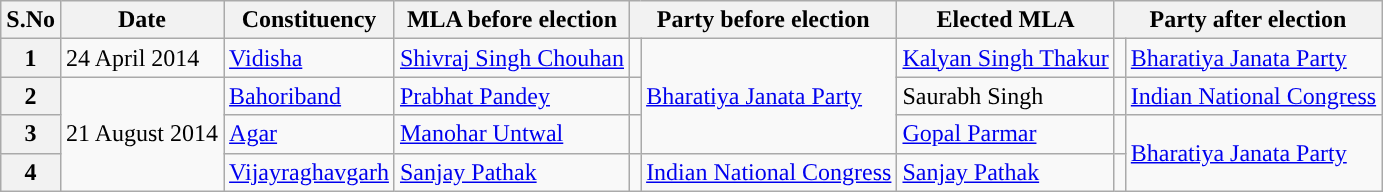<table class="wikitable sortable">
<tr>
<th>S.No</th>
<th>Date</th>
<th>Constituency</th>
<th>MLA before election</th>
<th colspan="2">Party before election</th>
<th>Elected MLA</th>
<th colspan="2">Party after election</th>
</tr>
<tr>
<th>1</th>
<td>24 April 2014</td>
<td><a href='#'>Vidisha</a></td>
<td><a href='#'>Shivraj Singh Chouhan</a></td>
<td></td>
<td rowspan="3"><a href='#'>Bharatiya Janata Party</a></td>
<td><a href='#'>Kalyan Singh Thakur</a></td>
<td></td>
<td><a href='#'>Bharatiya Janata Party</a></td>
</tr>
<tr>
<th>2</th>
<td rowspan="3">21 August 2014</td>
<td><a href='#'>Bahoriband</a></td>
<td><a href='#'>Prabhat Pandey</a></td>
<td></td>
<td>Saurabh Singh</td>
<td></td>
<td><a href='#'>Indian National Congress</a></td>
</tr>
<tr>
<th>3</th>
<td><a href='#'>Agar</a></td>
<td><a href='#'>Manohar Untwal</a></td>
<td></td>
<td><a href='#'>Gopal Parmar</a></td>
<td></td>
<td rowspan="2"><a href='#'>Bharatiya Janata Party</a></td>
</tr>
<tr>
<th>4</th>
<td><a href='#'>Vijayraghavgarh</a></td>
<td><a href='#'>Sanjay Pathak</a></td>
<td></td>
<td><a href='#'>Indian National Congress</a></td>
<td><a href='#'>Sanjay Pathak</a></td>
<td></td>
</tr>
</table>
